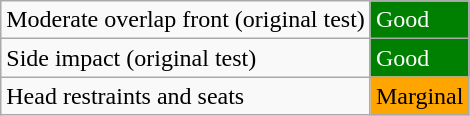<table class="wikitable">
<tr>
<td>Moderate overlap front (original test)</td>
<td colspan="2" style="color:white;background: green">Good</td>
</tr>
<tr>
<td>Side impact (original test)</td>
<td colspan="2" style="color:white;background: green">Good</td>
</tr>
<tr>
<td>Head restraints and seats</td>
<td colspan="2" style="color:black;background:orange">Marginal</td>
</tr>
</table>
